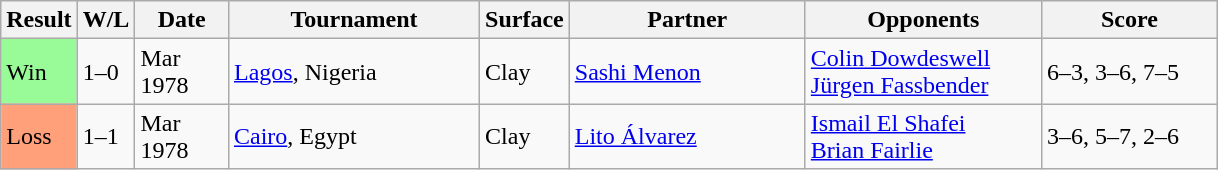<table class="sortable wikitable">
<tr>
<th style="width:40px">Result</th>
<th style="width:30px" class="unsortable">W/L</th>
<th style="width:55px">Date</th>
<th style="width:160px">Tournament</th>
<th style="width:50px">Surface</th>
<th style="width:150px">Partner</th>
<th style="width:150px">Opponents</th>
<th style="width:110px" class="unsortable">Score</th>
</tr>
<tr>
<td style="background:#98FB98">Win</td>
<td>1–0</td>
<td>Mar 1978</td>
<td><a href='#'>Lagos</a>, Nigeria</td>
<td>Clay</td>
<td> <a href='#'>Sashi Menon</a></td>
<td> <a href='#'>Colin Dowdeswell</a><br> <a href='#'>Jürgen Fassbender</a></td>
<td>6–3, 3–6, 7–5</td>
</tr>
<tr>
<td style="background:#FFA07A">Loss</td>
<td>1–1</td>
<td>Mar 1978</td>
<td><a href='#'>Cairo</a>, Egypt</td>
<td>Clay</td>
<td> <a href='#'>Lito Álvarez</a></td>
<td> <a href='#'>Ismail El Shafei</a><br> <a href='#'>Brian Fairlie</a></td>
<td>3–6, 5–7, 2–6</td>
</tr>
</table>
